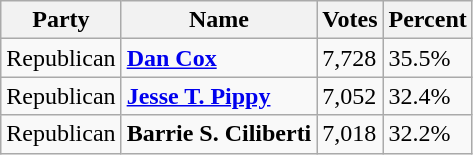<table class="wikitable">
<tr>
<th>Party</th>
<th>Name</th>
<th>Votes</th>
<th>Percent</th>
</tr>
<tr>
<td>Republican</td>
<td><strong><a href='#'>Dan Cox</a></strong></td>
<td>7,728</td>
<td>35.5%</td>
</tr>
<tr>
<td>Republican</td>
<td><strong><a href='#'>Jesse T. Pippy</a></strong></td>
<td>7,052</td>
<td>32.4%</td>
</tr>
<tr>
<td>Republican</td>
<td><strong>Barrie S. Ciliberti</strong></td>
<td>7,018</td>
<td>32.2%</td>
</tr>
</table>
